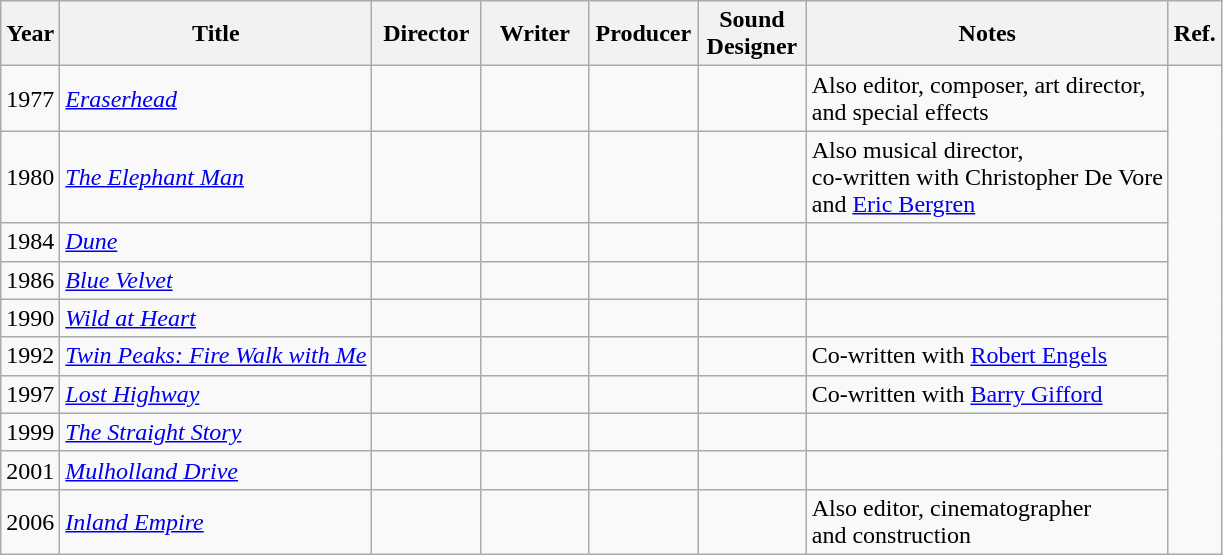<table class="wikitable plainrowheaders">
<tr>
<th scope="col">Year</th>
<th scope="col">Title</th>
<th scope="col" style="width:65px;">Director</th>
<th scope="col" style="width:65px;">Writer</th>
<th scope="col" style="width:65px;">Producer</th>
<th scope="col" style="width:65px;">Sound Designer</th>
<th scope="col">Notes</th>
<th scope="col">Ref.</th>
</tr>
<tr>
<td>1977</td>
<td><em><a href='#'>Eraserhead</a></em></td>
<td></td>
<td></td>
<td></td>
<td></td>
<td>Also editor, composer, art director,<br>and special effects</td>
<td rowspan=11></td>
</tr>
<tr>
<td>1980</td>
<td><em><a href='#'>The Elephant Man</a></em></td>
<td></td>
<td></td>
<td></td>
<td></td>
<td>Also musical director,<br>co-written with Christopher De Vore<br>and <a href='#'>Eric Bergren</a></td>
</tr>
<tr>
<td>1984</td>
<td><em><a href='#'>Dune</a></em></td>
<td></td>
<td></td>
<td></td>
<td></td>
<td></td>
</tr>
<tr>
<td>1986</td>
<td><em><a href='#'>Blue Velvet</a></em></td>
<td></td>
<td></td>
<td></td>
<td></td>
<td></td>
</tr>
<tr>
<td>1990</td>
<td><em><a href='#'>Wild at Heart</a></em></td>
<td></td>
<td></td>
<td></td>
<td></td>
<td></td>
</tr>
<tr>
<td>1992</td>
<td><em><a href='#'>Twin Peaks: Fire Walk with Me</a></em></td>
<td></td>
<td></td>
<td></td>
<td></td>
<td>Co-written with <a href='#'>Robert Engels</a></td>
</tr>
<tr>
<td>1997</td>
<td><em><a href='#'>Lost Highway</a></em></td>
<td></td>
<td></td>
<td></td>
<td></td>
<td>Co-written with <a href='#'>Barry Gifford</a></td>
</tr>
<tr>
<td>1999</td>
<td><em><a href='#'>The Straight Story</a></em></td>
<td></td>
<td></td>
<td></td>
<td></td>
<td></td>
</tr>
<tr>
<td>2001</td>
<td><em><a href='#'>Mulholland Drive</a></em></td>
<td></td>
<td></td>
<td></td>
<td></td>
<td></td>
</tr>
<tr>
<td>2006</td>
<td><em><a href='#'>Inland Empire</a></em></td>
<td></td>
<td></td>
<td></td>
<td></td>
<td>Also editor, cinematographer<br>and construction</td>
</tr>
</table>
